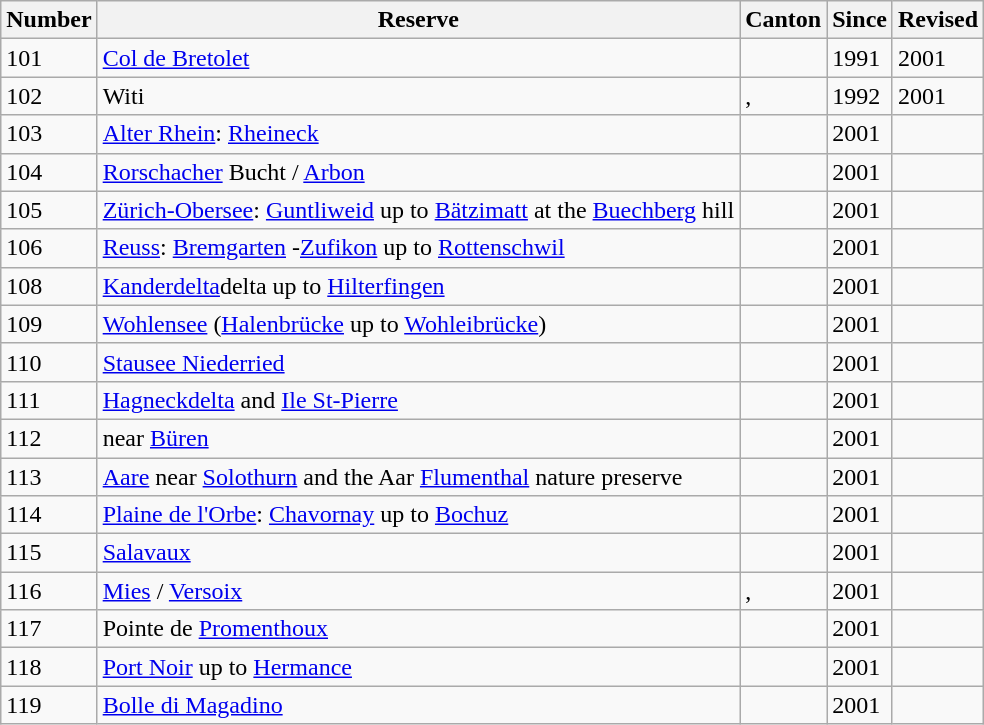<table class="wikitable sortable">
<tr>
<th>Number</th>
<th>Reserve</th>
<th>Canton</th>
<th>Since</th>
<th>Revised</th>
</tr>
<tr>
<td>101</td>
<td><a href='#'>Col de Bretolet</a></td>
<td></td>
<td>1991</td>
<td>2001</td>
</tr>
<tr>
<td>102</td>
<td>Witi</td>
<td>, </td>
<td>1992</td>
<td>2001</td>
</tr>
<tr>
<td>103</td>
<td><a href='#'>Alter Rhein</a>: <a href='#'>Rheineck</a></td>
<td></td>
<td>2001</td>
<td></td>
</tr>
<tr>
<td>104</td>
<td><a href='#'>Rorschacher</a> Bucht / <a href='#'>Arbon</a></td>
<td></td>
<td>2001</td>
<td></td>
</tr>
<tr>
<td>105</td>
<td><a href='#'>Zürich-Obersee</a>: <a href='#'>Guntliweid</a> up to <a href='#'>Bätzimatt</a> at the <a href='#'>Buechberg</a> hill</td>
<td></td>
<td>2001</td>
<td></td>
</tr>
<tr>
<td>106</td>
<td><a href='#'>Reuss</a>: <a href='#'>Bremgarten</a> -<a href='#'>Zufikon</a> up to <a href='#'>Rottenschwil</a></td>
<td></td>
<td>2001</td>
<td></td>
</tr>
<tr>
<td>108</td>
<td><a href='#'>Kanderdelta</a>delta up to <a href='#'>Hilterfingen</a></td>
<td></td>
<td>2001</td>
<td></td>
</tr>
<tr>
<td>109</td>
<td><a href='#'>Wohlensee</a> (<a href='#'>Halenbrücke</a> up to <a href='#'>Wohleibrücke</a>)</td>
<td></td>
<td>2001</td>
<td></td>
</tr>
<tr>
<td>110</td>
<td><a href='#'>Stausee Niederried</a></td>
<td></td>
<td>2001</td>
<td></td>
</tr>
<tr>
<td>111</td>
<td><a href='#'>Hagneckdelta</a> and <a href='#'>Ile St-Pierre</a></td>
<td></td>
<td>2001</td>
<td></td>
</tr>
<tr>
<td>112</td>
<td> near <a href='#'>Büren</a></td>
<td></td>
<td>2001</td>
<td></td>
</tr>
<tr>
<td>113</td>
<td><a href='#'>Aare</a> near <a href='#'>Solothurn</a> and the Aar <a href='#'>Flumenthal</a> nature preserve</td>
<td></td>
<td>2001</td>
<td></td>
</tr>
<tr>
<td>114</td>
<td><a href='#'>Plaine de l'Orbe</a>: <a href='#'>Chavornay</a> up to <a href='#'>Bochuz</a></td>
<td></td>
<td>2001</td>
<td></td>
</tr>
<tr>
<td>115</td>
<td><a href='#'>Salavaux</a></td>
<td></td>
<td>2001</td>
<td></td>
</tr>
<tr>
<td>116</td>
<td><a href='#'>Mies</a> / <a href='#'>Versoix</a></td>
<td>, </td>
<td>2001</td>
<td></td>
</tr>
<tr>
<td>117</td>
<td>Pointe de <a href='#'>Promenthoux</a></td>
<td></td>
<td>2001</td>
<td></td>
</tr>
<tr>
<td>118</td>
<td><a href='#'>Port Noir</a> up to <a href='#'>Hermance</a></td>
<td></td>
<td>2001</td>
<td></td>
</tr>
<tr>
<td>119</td>
<td><a href='#'>Bolle di Magadino</a></td>
<td></td>
<td>2001</td>
<td></td>
</tr>
</table>
